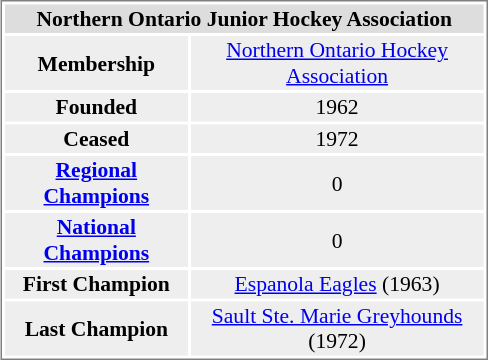<table cellpadding="0" align="right">
<tr align="right" style="vertical-align: top">
<td></td>
<td><br><table cellpadding="1" width="325px" style="font-size: 90%; border: 1px solid gray;">
<tr align="center" bgcolor="#dddddd">
<td colspan=2><strong>Northern Ontario Junior Hockey Association</strong></td>
</tr>
<tr align="center"  bgcolor="#eeeeee">
<td><strong>Membership</strong></td>
<td><a href='#'>Northern Ontario Hockey Association</a></td>
</tr>
<tr align="center"  bgcolor="#eeeeee">
<td><strong>Founded</strong></td>
<td>1962</td>
</tr>
<tr align="center"  bgcolor="#eeeeee">
<td><strong>Ceased</strong></td>
<td>1972</td>
</tr>
<tr align="center"  bgcolor="#eeeeee">
<td><strong><a href='#'>Regional Champions</a></strong></td>
<td>0</td>
</tr>
<tr align="center"  bgcolor="#eeeeee">
<td><strong><a href='#'>National Champions</a></strong></td>
<td>0</td>
</tr>
<tr align="center"  bgcolor="#eeeeee">
<td><strong>First Champion</strong></td>
<td><a href='#'>Espanola Eagles</a> (1963)</td>
</tr>
<tr align="center"  bgcolor="#eeeeee">
<td><strong>Last Champion</strong></td>
<td><a href='#'>Sault Ste. Marie Greyhounds</a> (1972)</td>
</tr>
</table>
</td>
</tr>
</table>
